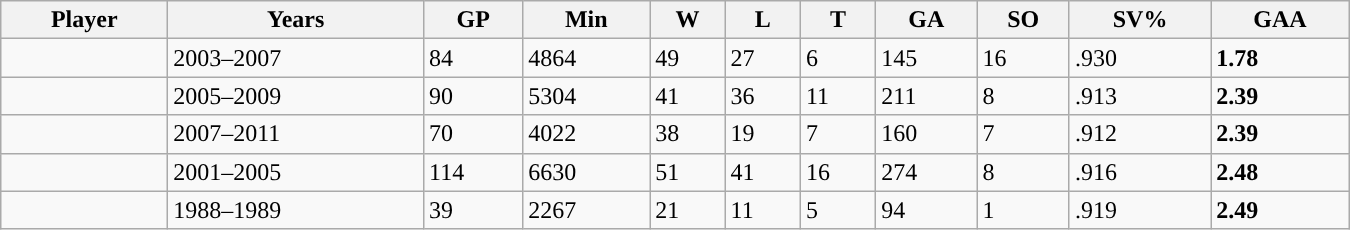<table class="wikitable sortable" style="width:900px;">
<tr>
<th>Player</th>
<th>Years</th>
<th>GP</th>
<th>Min</th>
<th>W</th>
<th>L</th>
<th>T</th>
<th>GA</th>
<th>SO</th>
<th>SV%</th>
<th>GAA</th>
</tr>
<tr>
<td></td>
<td>2003–2007</td>
<td>84</td>
<td>4864</td>
<td>49</td>
<td>27</td>
<td>6</td>
<td>145</td>
<td>16</td>
<td>.930</td>
<td><strong>1.78</strong></td>
</tr>
<tr>
<td></td>
<td>2005–2009</td>
<td>90</td>
<td>5304</td>
<td>41</td>
<td>36</td>
<td>11</td>
<td>211</td>
<td>8</td>
<td>.913</td>
<td><strong>2.39</strong></td>
</tr>
<tr>
<td></td>
<td>2007–2011</td>
<td>70</td>
<td>4022</td>
<td>38</td>
<td>19</td>
<td>7</td>
<td>160</td>
<td>7</td>
<td>.912</td>
<td><strong>2.39</strong></td>
</tr>
<tr>
<td></td>
<td>2001–2005</td>
<td>114</td>
<td>6630</td>
<td>51</td>
<td>41</td>
<td>16</td>
<td>274</td>
<td>8</td>
<td>.916</td>
<td><strong>2.48</strong></td>
</tr>
<tr>
<td></td>
<td>1988–1989</td>
<td>39</td>
<td>2267</td>
<td>21</td>
<td>11</td>
<td>5</td>
<td>94</td>
<td>1</td>
<td>.919</td>
<td><strong>2.49</strong></td>
</tr>
</table>
